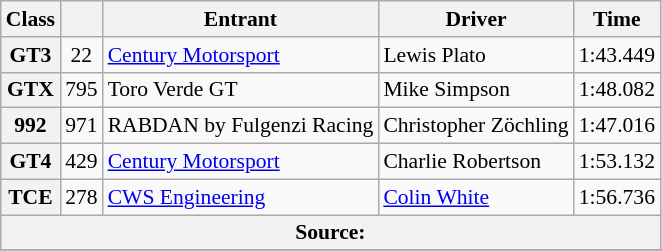<table class="wikitable" style="font-size:90%;">
<tr>
<th>Class</th>
<th></th>
<th>Entrant</th>
<th>Driver</th>
<th>Time</th>
</tr>
<tr>
<th>GT3</th>
<td style="text-align:center;">22</td>
<td> <a href='#'>Century Motorsport</a></td>
<td> Lewis Plato</td>
<td>1:43.449</td>
</tr>
<tr>
<th>GTX</th>
<td style="text-align:center;">795</td>
<td> Toro Verde GT</td>
<td> Mike Simpson</td>
<td>1:48.082</td>
</tr>
<tr>
<th>992</th>
<td style="text-align:center;">971</td>
<td> RABDAN by Fulgenzi Racing</td>
<td> Christopher Zöchling</td>
<td>1:47.016</td>
</tr>
<tr>
<th>GT4</th>
<td style="text-align:center;">429</td>
<td> <a href='#'>Century Motorsport</a></td>
<td> Charlie Robertson</td>
<td>1:53.132</td>
</tr>
<tr>
<th>TCE</th>
<td style="text-align:center;">278</td>
<td> <a href='#'>CWS Engineering</a></td>
<td> <a href='#'>Colin White</a></td>
<td>1:56.736</td>
</tr>
<tr>
<th colspan="6">Source:</th>
</tr>
<tr>
</tr>
</table>
